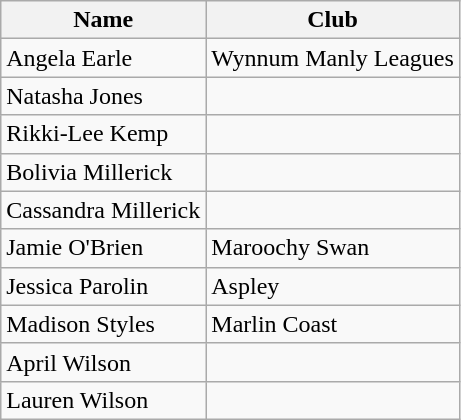<table class="wikitable sortable">
<tr>
<th>Name</th>
<th>Club</th>
</tr>
<tr>
<td>Angela Earle</td>
<td>Wynnum Manly Leagues</td>
</tr>
<tr>
<td>Natasha Jones</td>
<td></td>
</tr>
<tr>
<td>Rikki-Lee Kemp</td>
<td></td>
</tr>
<tr>
<td>Bolivia Millerick</td>
<td></td>
</tr>
<tr>
<td>Cassandra Millerick</td>
<td></td>
</tr>
<tr>
<td>Jamie O'Brien</td>
<td>Maroochy Swan</td>
</tr>
<tr>
<td>Jessica Parolin</td>
<td>Aspley</td>
</tr>
<tr>
<td>Madison Styles</td>
<td>Marlin Coast</td>
</tr>
<tr>
<td>April Wilson</td>
<td></td>
</tr>
<tr>
<td>Lauren Wilson</td>
<td></td>
</tr>
</table>
